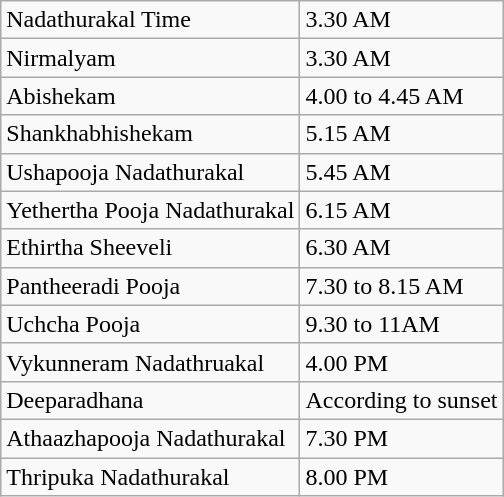<table class="wikitable">
<tr>
<td>Nadathurakal Time</td>
<td>3.30 AM</td>
</tr>
<tr>
<td>Nirmalyam</td>
<td>3.30 AM</td>
</tr>
<tr>
<td>Abishekam</td>
<td>4.00 to 4.45 AM</td>
</tr>
<tr>
<td>Shankhabhishekam</td>
<td>5.15 AM</td>
</tr>
<tr>
<td>Ushapooja Nadathurakal</td>
<td>5.45 AM</td>
</tr>
<tr>
<td>Yethertha Pooja Nadathurakal</td>
<td>6.15 AM</td>
</tr>
<tr>
<td>Ethirtha Sheeveli</td>
<td>6.30 AM</td>
</tr>
<tr>
<td>Pantheeradi Pooja</td>
<td>7.30 to 8.15 AM</td>
</tr>
<tr>
<td>Uchcha Pooja</td>
<td>9.30 to 11AM</td>
</tr>
<tr>
<td>Vykunneram Nadathruakal</td>
<td>4.00 PM</td>
</tr>
<tr>
<td>Deeparadhana</td>
<td>According to sunset</td>
</tr>
<tr>
<td>Athaazhapooja Nadathurakal</td>
<td>7.30 PM</td>
</tr>
<tr>
<td>Thripuka Nadathurakal</td>
<td>8.00 PM</td>
</tr>
</table>
